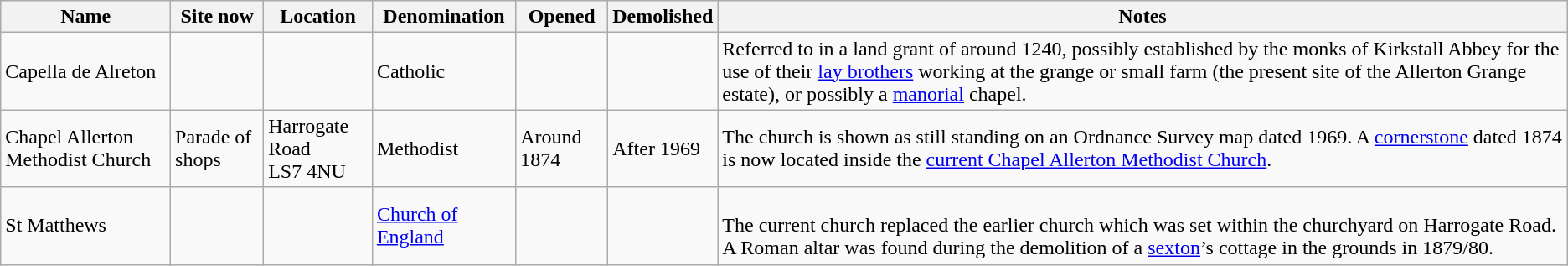<table class="wikitable sortable">
<tr>
<th>Name</th>
<th class="unsortable">Site now</th>
<th>Location</th>
<th>Denomination</th>
<th>Opened</th>
<th>Demolished</th>
<th class="unsortable">Notes</th>
</tr>
<tr>
<td>Capella de Alreton</td>
<td></td>
<td></td>
<td>Catholic</td>
<td></td>
<td></td>
<td>Referred to in a land grant of around 1240, possibly established by the monks of Kirkstall Abbey for the use of their <a href='#'>lay brothers</a> working at the grange or small farm (the present site of the Allerton Grange estate), or possibly a <a href='#'>manorial</a> chapel.</td>
</tr>
<tr>
<td>Chapel Allerton Methodist Church</td>
<td>Parade of shops</td>
<td>Harrogate Road<br>LS7 4NU</td>
<td>Methodist</td>
<td>Around 1874</td>
<td>After 1969</td>
<td>The church is shown as still standing on an Ordnance Survey map dated 1969. A <a href='#'>cornerstone</a> dated 1874 is now located inside the <a href='#'>current Chapel Allerton Methodist Church</a>.</td>
</tr>
<tr>
<td>St Matthews</td>
<td></td>
<td></td>
<td><a href='#'>Church of England</a></td>
<td></td>
<td></td>
<td><br>The current church replaced the earlier church which was set within the churchyard on Harrogate Road. A Roman altar was found during the demolition of a <a href='#'>sexton</a>’s cottage in the grounds in 1879/80.</td>
</tr>
</table>
